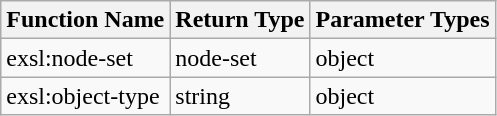<table class="wikitable">
<tr>
<th>Function Name</th>
<th>Return Type</th>
<th>Parameter Types</th>
</tr>
<tr>
<td>exsl:node-set</td>
<td>node-set</td>
<td>object</td>
</tr>
<tr>
<td>exsl:object-type</td>
<td>string</td>
<td>object</td>
</tr>
</table>
